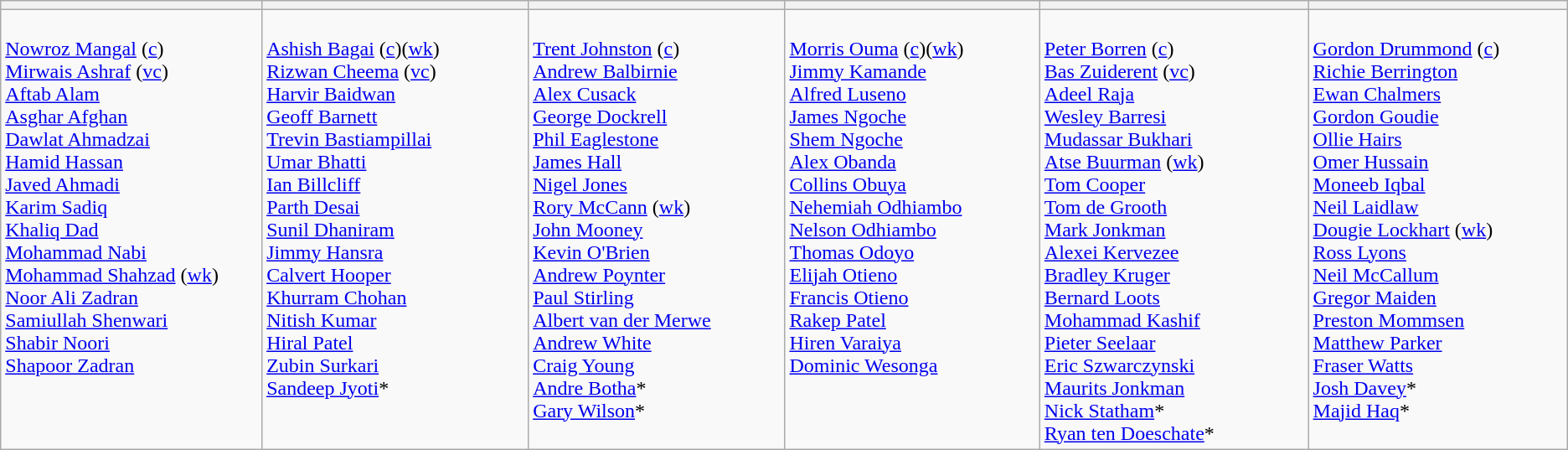<table class="wikitable">
<tr>
<th width=330></th>
<th width=330></th>
<th width=330></th>
<th width=330></th>
<th width=330></th>
<th width=330></th>
</tr>
<tr>
<td valign=top><br><a href='#'>Nowroz Mangal</a> (<a href='#'>c</a>)<br>  	
<a href='#'>Mirwais Ashraf</a> (<a href='#'>vc</a>)<br>
<a href='#'>Aftab Alam</a> <br>  	
<a href='#'>Asghar Afghan</a> <br>
<a href='#'>Dawlat Ahmadzai</a>  <br>
<a href='#'>Hamid Hassan</a>  <br>
<a href='#'>Javed Ahmadi</a>  <br>
<a href='#'>Karim Sadiq</a>  <br>
<a href='#'>Khaliq Dad</a>  <br>
<a href='#'>Mohammad Nabi</a> <br>
<a href='#'>Mohammad Shahzad</a> (<a href='#'>wk</a>)<br>
<a href='#'>Noor Ali Zadran</a> <br>
<a href='#'>Samiullah Shenwari</a>  <br>	
<a href='#'>Shabir Noori</a> <br>
<a href='#'>Shapoor Zadran</a></td>
<td valign=top><br><a href='#'>Ashish Bagai</a> (<a href='#'>c</a>)(<a href='#'>wk</a>) <br>	
<a href='#'>Rizwan Cheema</a> (<a href='#'>vc</a>)	<br>
<a href='#'>Harvir Baidwan</a><br>
<a href='#'>Geoff Barnett</a><br>
<a href='#'>Trevin Bastiampillai</a><br>
<a href='#'>Umar Bhatti</a><br>
<a href='#'>Ian Billcliff</a><br>
<a href='#'>Parth Desai</a><br>
<a href='#'>Sunil Dhaniram</a><br>
<a href='#'>Jimmy Hansra</a><br>
<a href='#'>Calvert Hooper</a><br>
<a href='#'>Khurram Chohan</a><br>
<a href='#'>Nitish Kumar</a><br>
<a href='#'>Hiral Patel</a><br>
<a href='#'>Zubin Surkari</a><br>
<a href='#'>Sandeep Jyoti</a>*<br></td>
<td valign=top><br><a href='#'>Trent Johnston</a> (<a href='#'>c</a>) <br>
<a href='#'>Andrew Balbirnie</a><br>
<a href='#'>Alex Cusack</a><br>
<a href='#'>George Dockrell</a><br>
<a href='#'>Phil Eaglestone</a><br>
<a href='#'>James Hall</a><br>
<a href='#'>Nigel Jones</a><br>
<a href='#'>Rory McCann</a> (<a href='#'>wk</a>)<br>
<a href='#'>John Mooney</a><br>
<a href='#'>Kevin O'Brien</a><br>
<a href='#'>Andrew Poynter</a><br>
<a href='#'>Paul Stirling</a><br>
<a href='#'>Albert van der Merwe</a><br>
<a href='#'>Andrew White</a><br>
<a href='#'>Craig Young</a><br>
<a href='#'>Andre Botha</a>*<br>
<a href='#'>Gary Wilson</a>*<br></td>
<td valign=top><br><a href='#'>Morris Ouma</a> (<a href='#'>c</a>)(<a href='#'>wk</a>) <br>
<a href='#'>Jimmy Kamande</a><br>
<a href='#'>Alfred Luseno</a><br>
<a href='#'>James Ngoche</a><br>
<a href='#'>Shem Ngoche</a><br>
<a href='#'>Alex Obanda</a><br>
<a href='#'>Collins Obuya</a><br>
<a href='#'>Nehemiah Odhiambo</a><br>
<a href='#'>Nelson Odhiambo</a><br>
<a href='#'>Thomas Odoyo</a><br>
<a href='#'>Elijah Otieno</a><br>
<a href='#'>Francis Otieno</a><br>
<a href='#'>Rakep Patel</a><br>
<a href='#'>Hiren Varaiya</a><br>
<a href='#'>Dominic Wesonga</a></td>
<td valign=top><br><a href='#'>Peter Borren</a> (<a href='#'>c</a>) <br>
<a href='#'>Bas Zuiderent</a> (<a href='#'>vc</a>)<br>
<a href='#'>Adeel Raja</a><br>
<a href='#'>Wesley Barresi</a><br>
<a href='#'>Mudassar Bukhari</a><br>
<a href='#'>Atse Buurman</a> (<a href='#'>wk</a>)<br>
<a href='#'>Tom Cooper</a><br>
<a href='#'>Tom de Grooth</a><br>
<a href='#'>Mark Jonkman</a><br>
<a href='#'>Alexei Kervezee</a><br>
<a href='#'>Bradley Kruger</a><br>
<a href='#'>Bernard Loots</a><br>
<a href='#'>Mohammad Kashif</a><br>
<a href='#'>Pieter Seelaar</a><br>
<a href='#'>Eric Szwarczynski</a><br>
<a href='#'>Maurits Jonkman</a> <br>
<a href='#'>Nick Statham</a>*<br> 
<a href='#'>Ryan ten Doeschate</a>*</td>
<td valign=top><br><a href='#'>Gordon Drummond</a> (<a href='#'>c</a>) <br>
<a href='#'>Richie Berrington</a><br>
<a href='#'>Ewan Chalmers</a><br>
<a href='#'>Gordon Goudie</a><br>
<a href='#'>Ollie Hairs</a><br>
<a href='#'>Omer Hussain</a><br>
<a href='#'>Moneeb Iqbal</a><br>
<a href='#'>Neil Laidlaw</a><br>
<a href='#'>Dougie Lockhart</a> (<a href='#'>wk</a>) <br>
<a href='#'>Ross Lyons</a><br>
<a href='#'>Neil McCallum</a><br>
<a href='#'>Gregor Maiden</a><br>
<a href='#'>Preston Mommsen</a><br>
<a href='#'>Matthew Parker</a><br>
<a href='#'>Fraser Watts</a><br>
<a href='#'>Josh Davey</a>*<br>
<a href='#'>Majid Haq</a>*<br></td>
</tr>
</table>
